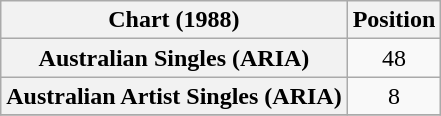<table class="wikitable plainrowheaders" style="text-align:center">
<tr>
<th scope="col">Chart (1988)</th>
<th scope="col">Position</th>
</tr>
<tr>
<th scope="row">Australian Singles (ARIA)</th>
<td>48</td>
</tr>
<tr>
<th scope="row">Australian Artist Singles (ARIA)</th>
<td>8</td>
</tr>
<tr>
</tr>
</table>
